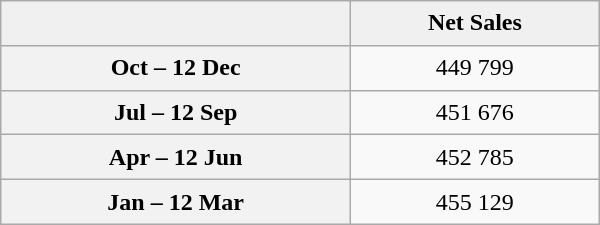<table class="wikitable sortable" style="text-align:center; width:400px; height:150px;">
<tr>
<td style="text-align:center; background:#f0f0f0;"></td>
<td style="text-align:center; background:#f0f0f0;"><strong>Net Sales</strong></td>
</tr>
<tr>
<th scope="row">Oct – 12 Dec</th>
<td>449 799</td>
</tr>
<tr>
<th scope="row">Jul – 12 Sep</th>
<td>451 676</td>
</tr>
<tr>
<th scope="row">Apr – 12 Jun</th>
<td>452 785</td>
</tr>
<tr>
<th scope="row">Jan – 12 Mar</th>
<td>455 129</td>
</tr>
</table>
